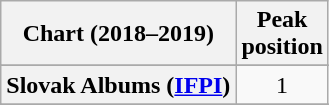<table class="wikitable sortable plainrowheaders" style="text-align:center">
<tr>
<th scope="col">Chart (2018–2019)</th>
<th scope="col">Peak<br> position</th>
</tr>
<tr>
</tr>
<tr>
</tr>
<tr>
</tr>
<tr>
</tr>
<tr>
</tr>
<tr>
</tr>
<tr>
</tr>
<tr>
</tr>
<tr>
</tr>
<tr>
</tr>
<tr>
</tr>
<tr>
</tr>
<tr>
</tr>
<tr>
</tr>
<tr>
</tr>
<tr>
</tr>
<tr>
</tr>
<tr>
</tr>
<tr>
<th scope="row">Slovak Albums (<a href='#'>IFPI</a>)</th>
<td>1</td>
</tr>
<tr>
</tr>
<tr>
</tr>
<tr>
</tr>
<tr>
</tr>
<tr>
</tr>
</table>
